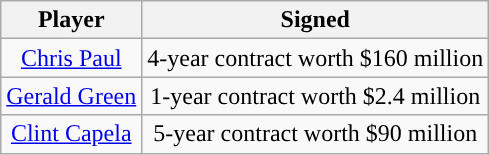<table class="wikitable sortable sortable" style="text-align: center">
<tr>
<th>Player</th>
<th>Signed</th>
</tr>
<tr style="text-align: center">
<td><a href='#'>Chris Paul</a></td>
<td>4-year contract worth $160 million</td>
</tr>
<tr style="text-align: center">
<td><a href='#'>Gerald Green</a></td>
<td>1-year contract worth $2.4 million</td>
</tr>
<tr style="text-align: center">
<td><a href='#'>Clint Capela</a></td>
<td>5-year contract worth $90 million</td>
</tr>
</table>
